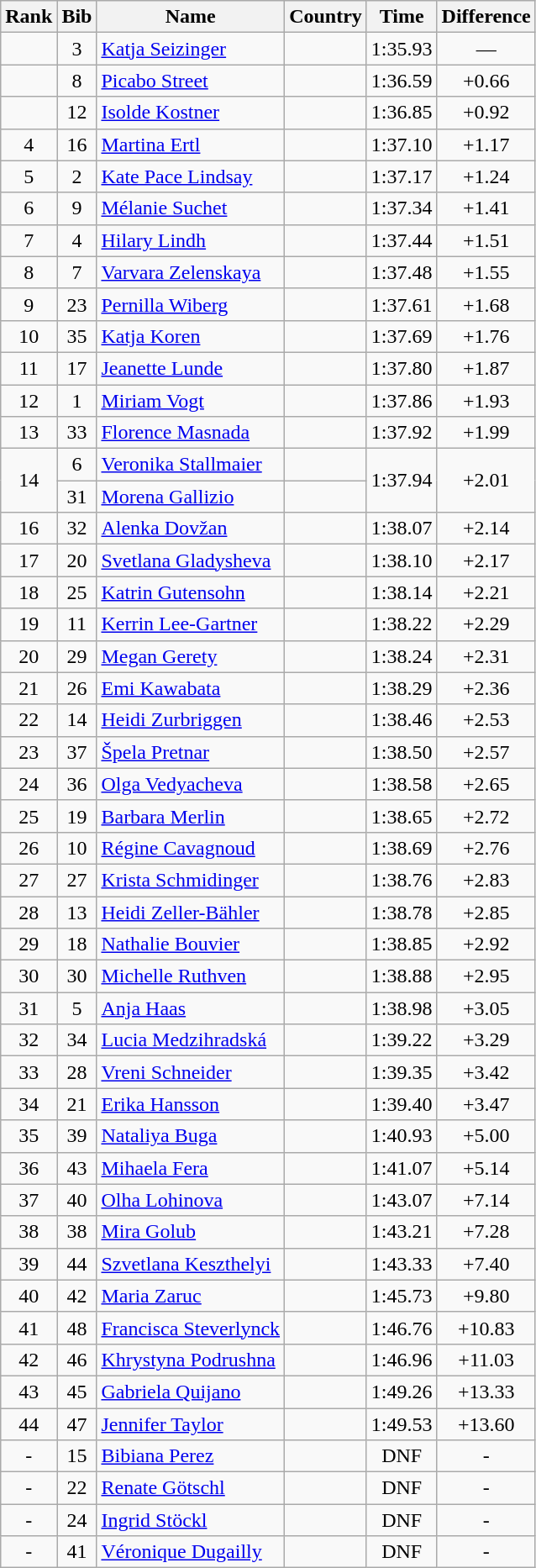<table class="wikitable sortable" style="text-align:center">
<tr>
<th>Rank</th>
<th>Bib</th>
<th>Name</th>
<th>Country</th>
<th>Time</th>
<th>Difference</th>
</tr>
<tr>
<td></td>
<td>3</td>
<td align=left><a href='#'>Katja Seizinger</a></td>
<td align=left></td>
<td>1:35.93</td>
<td>—</td>
</tr>
<tr>
<td></td>
<td>8</td>
<td align=left><a href='#'>Picabo Street</a></td>
<td align=left></td>
<td>1:36.59</td>
<td>+0.66</td>
</tr>
<tr>
<td></td>
<td>12</td>
<td align=left><a href='#'>Isolde Kostner</a></td>
<td align=left></td>
<td>1:36.85</td>
<td>+0.92</td>
</tr>
<tr>
<td>4</td>
<td>16</td>
<td align=left><a href='#'>Martina Ertl</a></td>
<td align=left></td>
<td>1:37.10</td>
<td>+1.17</td>
</tr>
<tr>
<td>5</td>
<td>2</td>
<td align=left><a href='#'>Kate Pace Lindsay</a></td>
<td align=left></td>
<td>1:37.17</td>
<td>+1.24</td>
</tr>
<tr>
<td>6</td>
<td>9</td>
<td align=left><a href='#'>Mélanie Suchet</a></td>
<td align=left></td>
<td>1:37.34</td>
<td>+1.41</td>
</tr>
<tr>
<td>7</td>
<td>4</td>
<td align=left><a href='#'>Hilary Lindh</a></td>
<td align=left></td>
<td>1:37.44</td>
<td>+1.51</td>
</tr>
<tr>
<td>8</td>
<td>7</td>
<td align=left><a href='#'>Varvara Zelenskaya</a></td>
<td align=left></td>
<td>1:37.48</td>
<td>+1.55</td>
</tr>
<tr>
<td>9</td>
<td>23</td>
<td align=left><a href='#'>Pernilla Wiberg</a></td>
<td align=left></td>
<td>1:37.61</td>
<td>+1.68</td>
</tr>
<tr>
<td>10</td>
<td>35</td>
<td align=left><a href='#'>Katja Koren</a></td>
<td align=left></td>
<td>1:37.69</td>
<td>+1.76</td>
</tr>
<tr>
<td>11</td>
<td>17</td>
<td align=left><a href='#'>Jeanette Lunde</a></td>
<td align=left></td>
<td>1:37.80</td>
<td>+1.87</td>
</tr>
<tr>
<td>12</td>
<td>1</td>
<td align=left><a href='#'>Miriam Vogt</a></td>
<td align=left></td>
<td>1:37.86</td>
<td>+1.93</td>
</tr>
<tr>
<td>13</td>
<td>33</td>
<td align=left><a href='#'>Florence Masnada</a></td>
<td align=left></td>
<td>1:37.92</td>
<td>+1.99</td>
</tr>
<tr>
<td rowspan=2>14</td>
<td>6</td>
<td align=left><a href='#'>Veronika Stallmaier</a></td>
<td align=left></td>
<td rowspan=2>1:37.94</td>
<td rowspan=2>+2.01</td>
</tr>
<tr>
<td>31</td>
<td align=left><a href='#'>Morena Gallizio</a></td>
<td align=left></td>
</tr>
<tr>
<td>16</td>
<td>32</td>
<td align=left><a href='#'>Alenka Dovžan</a></td>
<td align=left></td>
<td>1:38.07</td>
<td>+2.14</td>
</tr>
<tr>
<td>17</td>
<td>20</td>
<td align=left><a href='#'>Svetlana Gladysheva</a></td>
<td align=left></td>
<td>1:38.10</td>
<td>+2.17</td>
</tr>
<tr>
<td>18</td>
<td>25</td>
<td align=left><a href='#'>Katrin Gutensohn</a></td>
<td align=left></td>
<td>1:38.14</td>
<td>+2.21</td>
</tr>
<tr>
<td>19</td>
<td>11</td>
<td align=left><a href='#'>Kerrin Lee-Gartner</a></td>
<td align=left></td>
<td>1:38.22</td>
<td>+2.29</td>
</tr>
<tr>
<td>20</td>
<td>29</td>
<td align=left><a href='#'>Megan Gerety</a></td>
<td align=left></td>
<td>1:38.24</td>
<td>+2.31</td>
</tr>
<tr>
<td>21</td>
<td>26</td>
<td align=left><a href='#'>Emi Kawabata</a></td>
<td align=left></td>
<td>1:38.29</td>
<td>+2.36</td>
</tr>
<tr>
<td>22</td>
<td>14</td>
<td align=left><a href='#'>Heidi Zurbriggen</a></td>
<td align=left></td>
<td>1:38.46</td>
<td>+2.53</td>
</tr>
<tr>
<td>23</td>
<td>37</td>
<td align=left><a href='#'>Špela Pretnar</a></td>
<td align=left></td>
<td>1:38.50</td>
<td>+2.57</td>
</tr>
<tr>
<td>24</td>
<td>36</td>
<td align=left><a href='#'>Olga Vedyacheva</a></td>
<td align=left></td>
<td>1:38.58</td>
<td>+2.65</td>
</tr>
<tr>
<td>25</td>
<td>19</td>
<td align=left><a href='#'>Barbara Merlin</a></td>
<td align=left></td>
<td>1:38.65</td>
<td>+2.72</td>
</tr>
<tr>
<td>26</td>
<td>10</td>
<td align=left><a href='#'>Régine Cavagnoud</a></td>
<td align=left></td>
<td>1:38.69</td>
<td>+2.76</td>
</tr>
<tr>
<td>27</td>
<td>27</td>
<td align=left><a href='#'>Krista Schmidinger</a></td>
<td align=left></td>
<td>1:38.76</td>
<td>+2.83</td>
</tr>
<tr>
<td>28</td>
<td>13</td>
<td align=left><a href='#'>Heidi Zeller-Bähler</a></td>
<td align=left></td>
<td>1:38.78</td>
<td>+2.85</td>
</tr>
<tr>
<td>29</td>
<td>18</td>
<td align=left><a href='#'>Nathalie Bouvier</a></td>
<td align=left></td>
<td>1:38.85</td>
<td>+2.92</td>
</tr>
<tr>
<td>30</td>
<td>30</td>
<td align=left><a href='#'>Michelle Ruthven</a></td>
<td align=left></td>
<td>1:38.88</td>
<td>+2.95</td>
</tr>
<tr>
<td>31</td>
<td>5</td>
<td align=left><a href='#'>Anja Haas</a></td>
<td align=left></td>
<td>1:38.98</td>
<td>+3.05</td>
</tr>
<tr>
<td>32</td>
<td>34</td>
<td align=left><a href='#'>Lucia Medzihradská</a></td>
<td align=left></td>
<td>1:39.22</td>
<td>+3.29</td>
</tr>
<tr>
<td>33</td>
<td>28</td>
<td align=left><a href='#'>Vreni Schneider</a></td>
<td align=left></td>
<td>1:39.35</td>
<td>+3.42</td>
</tr>
<tr>
<td>34</td>
<td>21</td>
<td align=left><a href='#'>Erika Hansson</a></td>
<td align=left></td>
<td>1:39.40</td>
<td>+3.47</td>
</tr>
<tr>
<td>35</td>
<td>39</td>
<td align=left><a href='#'>Nataliya Buga</a></td>
<td align=left></td>
<td>1:40.93</td>
<td>+5.00</td>
</tr>
<tr>
<td>36</td>
<td>43</td>
<td align=left><a href='#'>Mihaela Fera</a></td>
<td align=left></td>
<td>1:41.07</td>
<td>+5.14</td>
</tr>
<tr>
<td>37</td>
<td>40</td>
<td align=left><a href='#'>Olha Lohinova</a></td>
<td align=left></td>
<td>1:43.07</td>
<td>+7.14</td>
</tr>
<tr>
<td>38</td>
<td>38</td>
<td align=left><a href='#'>Mira Golub</a></td>
<td align=left></td>
<td>1:43.21</td>
<td>+7.28</td>
</tr>
<tr>
<td>39</td>
<td>44</td>
<td align=left><a href='#'>Szvetlana Keszthelyi</a></td>
<td align=left></td>
<td>1:43.33</td>
<td>+7.40</td>
</tr>
<tr>
<td>40</td>
<td>42</td>
<td align=left><a href='#'>Maria Zaruc</a></td>
<td align=left></td>
<td>1:45.73</td>
<td>+9.80</td>
</tr>
<tr>
<td>41</td>
<td>48</td>
<td align=left><a href='#'>Francisca Steverlynck</a></td>
<td align=left></td>
<td>1:46.76</td>
<td>+10.83</td>
</tr>
<tr>
<td>42</td>
<td>46</td>
<td align=left><a href='#'>Khrystyna Podrushna</a></td>
<td align=left></td>
<td>1:46.96</td>
<td>+11.03</td>
</tr>
<tr>
<td>43</td>
<td>45</td>
<td align=left><a href='#'>Gabriela Quijano</a></td>
<td align=left></td>
<td>1:49.26</td>
<td>+13.33</td>
</tr>
<tr>
<td>44</td>
<td>47</td>
<td align=left><a href='#'>Jennifer Taylor</a></td>
<td align=left></td>
<td>1:49.53</td>
<td>+13.60</td>
</tr>
<tr>
<td>-</td>
<td>15</td>
<td align=left><a href='#'>Bibiana Perez</a></td>
<td align=left></td>
<td>DNF</td>
<td>-</td>
</tr>
<tr>
<td>-</td>
<td>22</td>
<td align=left><a href='#'>Renate Götschl</a></td>
<td align=left></td>
<td>DNF</td>
<td>-</td>
</tr>
<tr>
<td>-</td>
<td>24</td>
<td align=left><a href='#'>Ingrid Stöckl</a></td>
<td align=left></td>
<td>DNF</td>
<td>-</td>
</tr>
<tr>
<td>-</td>
<td>41</td>
<td align=left><a href='#'>Véronique Dugailly</a></td>
<td align=left></td>
<td>DNF</td>
<td>-</td>
</tr>
</table>
